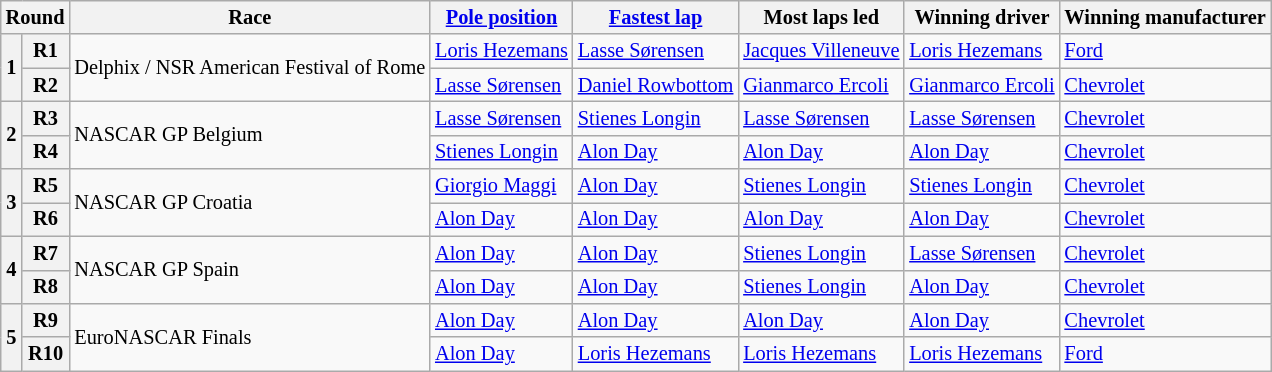<table class="wikitable" style="font-size:85%;">
<tr>
<th colspan=2>Round</th>
<th>Race</th>
<th><a href='#'>Pole position</a></th>
<th><a href='#'>Fastest lap</a></th>
<th>Most laps led</th>
<th>Winning driver</th>
<th>Winning manufacturer</th>
</tr>
<tr>
<th rowspan=2>1</th>
<th>R1</th>
<td rowspan=2>Delphix / NSR American Festival of Rome</td>
<td> <a href='#'>Loris Hezemans</a></td>
<td> <a href='#'>Lasse Sørensen</a></td>
<td> <a href='#'>Jacques Villeneuve</a></td>
<td> <a href='#'>Loris Hezemans</a></td>
<td><a href='#'>Ford</a></td>
</tr>
<tr>
<th>R2</th>
<td> <a href='#'>Lasse Sørensen</a></td>
<td> <a href='#'>Daniel Rowbottom</a></td>
<td> <a href='#'>Gianmarco Ercoli</a></td>
<td> <a href='#'>Gianmarco Ercoli</a></td>
<td><a href='#'>Chevrolet</a></td>
</tr>
<tr>
<th rowspan=2>2</th>
<th>R3</th>
<td rowspan=2>NASCAR GP Belgium</td>
<td> <a href='#'>Lasse Sørensen</a></td>
<td> <a href='#'>Stienes Longin</a></td>
<td> <a href='#'>Lasse Sørensen</a></td>
<td> <a href='#'>Lasse Sørensen</a></td>
<td><a href='#'>Chevrolet</a></td>
</tr>
<tr>
<th>R4</th>
<td> <a href='#'>Stienes Longin</a></td>
<td> <a href='#'>Alon Day</a></td>
<td> <a href='#'>Alon Day</a></td>
<td> <a href='#'>Alon Day</a></td>
<td><a href='#'>Chevrolet</a></td>
</tr>
<tr>
<th rowspan=2>3</th>
<th>R5</th>
<td rowspan=2>NASCAR GP Croatia</td>
<td> <a href='#'>Giorgio Maggi</a></td>
<td> <a href='#'>Alon Day</a></td>
<td> <a href='#'>Stienes Longin</a></td>
<td> <a href='#'>Stienes Longin</a></td>
<td><a href='#'>Chevrolet</a></td>
</tr>
<tr>
<th>R6</th>
<td> <a href='#'>Alon Day</a></td>
<td> <a href='#'>Alon Day</a></td>
<td> <a href='#'>Alon Day</a></td>
<td> <a href='#'>Alon Day</a></td>
<td><a href='#'>Chevrolet</a></td>
</tr>
<tr>
<th rowspan=2>4</th>
<th>R7</th>
<td rowspan=2>NASCAR GP Spain</td>
<td> <a href='#'>Alon Day</a></td>
<td> <a href='#'>Alon Day</a></td>
<td> <a href='#'>Stienes Longin</a></td>
<td> <a href='#'>Lasse Sørensen</a></td>
<td><a href='#'>Chevrolet</a></td>
</tr>
<tr>
<th>R8</th>
<td> <a href='#'>Alon Day</a></td>
<td> <a href='#'>Alon Day</a></td>
<td> <a href='#'>Stienes Longin</a></td>
<td> <a href='#'>Alon Day</a></td>
<td><a href='#'>Chevrolet</a></td>
</tr>
<tr>
<th rowspan=2>5</th>
<th>R9</th>
<td rowspan=2>EuroNASCAR Finals</td>
<td> <a href='#'>Alon Day</a></td>
<td> <a href='#'>Alon Day</a></td>
<td> <a href='#'>Alon Day</a></td>
<td> <a href='#'>Alon Day</a></td>
<td><a href='#'>Chevrolet</a></td>
</tr>
<tr>
<th>R10</th>
<td> <a href='#'>Alon Day</a></td>
<td> <a href='#'>Loris Hezemans</a></td>
<td> <a href='#'>Loris Hezemans</a></td>
<td> <a href='#'>Loris Hezemans</a></td>
<td><a href='#'>Ford</a></td>
</tr>
</table>
